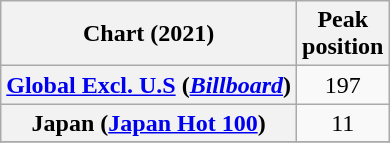<table class="wikitable sortable plainrowheaders" style="text-align:center">
<tr>
<th scope="col">Chart (2021)</th>
<th scope="col">Peak<br>position</th>
</tr>
<tr>
<th scope="row"><a href='#'>Global Excl. U.S</a> (<em><a href='#'>Billboard</a></em>)</th>
<td>197</td>
</tr>
<tr>
<th scope="row">Japan (<a href='#'>Japan Hot 100</a>)</th>
<td>11</td>
</tr>
<tr>
</tr>
</table>
